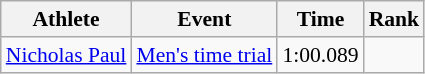<table class="wikitable" style="font-size:90%;">
<tr>
<th>Athlete</th>
<th>Event</th>
<th>Time</th>
<th>Rank</th>
</tr>
<tr align=center>
<td align=left><a href='#'>Nicholas Paul</a></td>
<td align=left rowspan=1><a href='#'>Men's time trial</a></td>
<td>1:00.089</td>
<td></td>
</tr>
</table>
